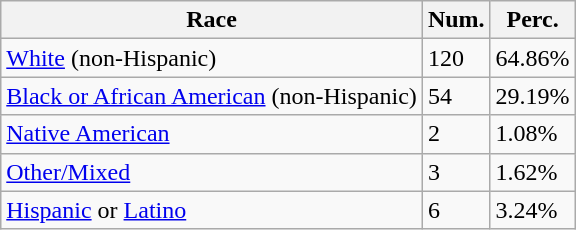<table class="wikitable">
<tr>
<th>Race</th>
<th>Num.</th>
<th>Perc.</th>
</tr>
<tr>
<td><a href='#'>White</a> (non-Hispanic)</td>
<td>120</td>
<td>64.86%</td>
</tr>
<tr>
<td><a href='#'>Black or African American</a> (non-Hispanic)</td>
<td>54</td>
<td>29.19%</td>
</tr>
<tr>
<td><a href='#'>Native American</a></td>
<td>2</td>
<td>1.08%</td>
</tr>
<tr>
<td><a href='#'>Other/Mixed</a></td>
<td>3</td>
<td>1.62%</td>
</tr>
<tr>
<td><a href='#'>Hispanic</a> or <a href='#'>Latino</a></td>
<td>6</td>
<td>3.24%</td>
</tr>
</table>
